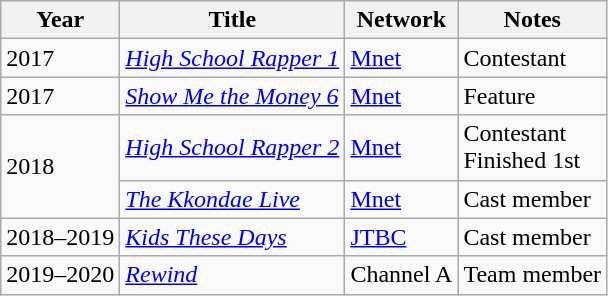<table class="wikitable" style="text-align:left;">
<tr>
<th>Year</th>
<th>Title</th>
<th>Network</th>
<th>Notes</th>
</tr>
<tr>
<td>2017</td>
<td><em><a href='#'>High School Rapper 1</a> </em></td>
<td><a href='#'>Mnet</a></td>
<td>Contestant</td>
</tr>
<tr>
<td>2017</td>
<td><em><a href='#'>Show Me the Money 6</a></em></td>
<td><a href='#'>Mnet</a></td>
<td>Feature</td>
</tr>
<tr>
<td rowspan=2>2018</td>
<td><em><a href='#'>High School Rapper 2</a></em></td>
<td><a href='#'>Mnet</a></td>
<td>Contestant <br> Finished 1st</td>
</tr>
<tr>
<td><em><a href='#'>The Kkondae Live</a></em></td>
<td><a href='#'>Mnet</a></td>
<td>Cast member</td>
</tr>
<tr>
<td>2018–2019</td>
<td><em><a href='#'>Kids These Days</a></em></td>
<td><a href='#'>JTBC</a></td>
<td>Cast member</td>
</tr>
<tr>
<td>2019–2020</td>
<td><em><a href='#'>Rewind</a></em></td>
<td>Channel A</td>
<td>Team member</td>
</tr>
</table>
